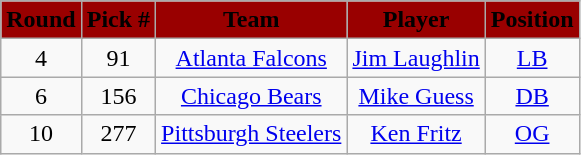<table class="wikitable" style="text-align:center">
<tr style="background:#900;">
<td><strong><span>Round</span></strong></td>
<td><strong><span>Pick #</span></strong></td>
<td><strong><span>Team</span></strong></td>
<td><strong><span>Player</span></strong></td>
<td><strong><span>Position</span></strong></td>
</tr>
<tr>
<td>4</td>
<td align=center>91</td>
<td><a href='#'>Atlanta Falcons</a></td>
<td><a href='#'>Jim Laughlin</a></td>
<td><a href='#'>LB</a></td>
</tr>
<tr>
<td>6</td>
<td align=center>156</td>
<td><a href='#'>Chicago Bears</a></td>
<td><a href='#'>Mike Guess</a></td>
<td><a href='#'>DB</a></td>
</tr>
<tr>
<td>10</td>
<td align=center>277</td>
<td><a href='#'>Pittsburgh Steelers</a></td>
<td><a href='#'>Ken Fritz</a></td>
<td><a href='#'>OG</a></td>
</tr>
</table>
